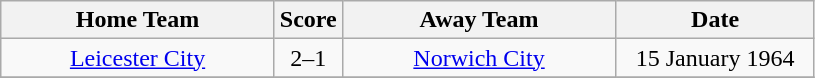<table class="wikitable" style="text-align:center;">
<tr>
<th width=175>Home Team</th>
<th width=20>Score</th>
<th width=175>Away Team</th>
<th width=125>Date</th>
</tr>
<tr>
<td><a href='#'>Leicester City</a></td>
<td>2–1</td>
<td><a href='#'>Norwich City</a></td>
<td>15 January 1964</td>
</tr>
<tr>
</tr>
</table>
